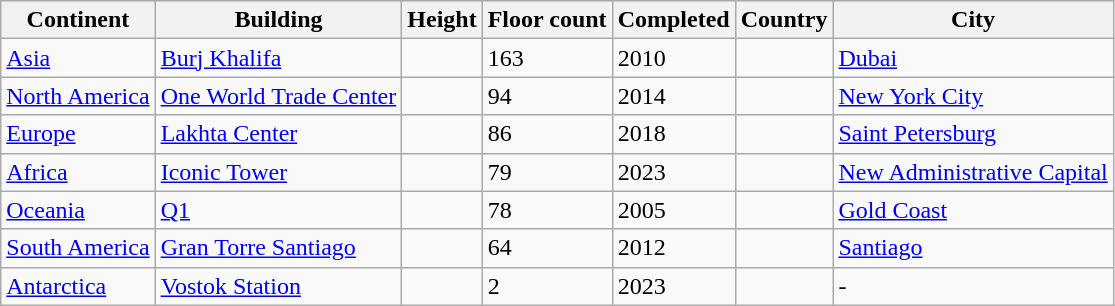<table class="wikitable sortable">
<tr style="background: #ececec;">
<th>Continent</th>
<th>Building</th>
<th>Height</th>
<th>Floor count</th>
<th>Completed</th>
<th>Country</th>
<th>City</th>
</tr>
<tr>
<td><a href='#'>Asia</a></td>
<td><a href='#'>Burj Khalifa</a></td>
<td></td>
<td>163</td>
<td>2010</td>
<td></td>
<td><a href='#'>Dubai</a></td>
</tr>
<tr>
<td><a href='#'>North America</a></td>
<td><a href='#'>One World Trade Center</a></td>
<td></td>
<td>94</td>
<td>2014</td>
<td></td>
<td><a href='#'>New York City</a></td>
</tr>
<tr>
<td><a href='#'>Europe</a></td>
<td><a href='#'>Lakhta Center</a></td>
<td></td>
<td>86</td>
<td>2018</td>
<td></td>
<td><a href='#'>Saint Petersburg</a></td>
</tr>
<tr>
<td><a href='#'>Africa</a></td>
<td><a href='#'>Iconic Tower</a></td>
<td></td>
<td>79</td>
<td>2023</td>
<td></td>
<td><a href='#'>New Administrative Capital</a></td>
</tr>
<tr>
<td><a href='#'>Oceania</a></td>
<td><a href='#'>Q1</a></td>
<td></td>
<td>78</td>
<td>2005</td>
<td></td>
<td><a href='#'>Gold Coast</a></td>
</tr>
<tr>
<td><a href='#'>South America</a></td>
<td><a href='#'>Gran Torre Santiago</a></td>
<td></td>
<td>64</td>
<td>2012</td>
<td></td>
<td><a href='#'>Santiago</a></td>
</tr>
<tr>
<td><a href='#'>Antarctica</a></td>
<td><a href='#'>Vostok Station</a></td>
<td></td>
<td>2</td>
<td>2023</td>
<td></td>
<td>-</td>
</tr>
</table>
